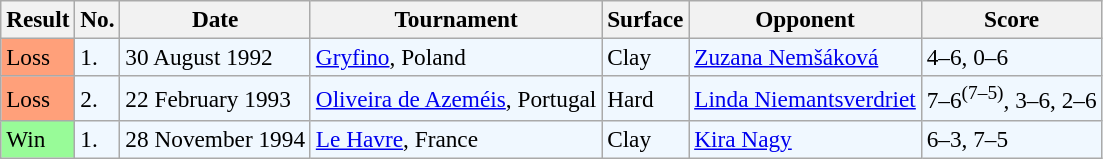<table class="sortable wikitable" style=font-size:97%>
<tr>
<th>Result</th>
<th>No.</th>
<th>Date</th>
<th>Tournament</th>
<th>Surface</th>
<th>Opponent</th>
<th>Score</th>
</tr>
<tr style="background:#f0f8ff;">
<td style="background:#ffa07a;">Loss</td>
<td>1.</td>
<td>30 August 1992</td>
<td><a href='#'>Gryfino</a>, Poland</td>
<td>Clay</td>
<td> <a href='#'>Zuzana Nemšáková</a></td>
<td>4–6, 0–6</td>
</tr>
<tr style="background:#f0f8ff;">
<td style="background:#ffa07a;">Loss</td>
<td>2.</td>
<td>22 February 1993</td>
<td><a href='#'>Oliveira de Azeméis</a>, Portugal</td>
<td>Hard</td>
<td> <a href='#'>Linda Niemantsverdriet</a></td>
<td>7–6<sup>(7–5)</sup>, 3–6, 2–6</td>
</tr>
<tr bgcolor="#f0f8ff">
<td style="background:#98fb98;">Win</td>
<td>1.</td>
<td>28 November 1994</td>
<td><a href='#'>Le Havre</a>, France</td>
<td>Clay</td>
<td> <a href='#'>Kira Nagy</a></td>
<td>6–3, 7–5</td>
</tr>
</table>
